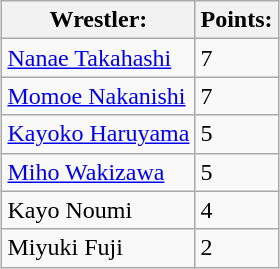<table class="wikitable" style="margin: 1em auto 1em auto">
<tr>
<th>Wrestler:</th>
<th>Points:</th>
</tr>
<tr>
<td><a href='#'>Nanae Takahashi</a></td>
<td>7</td>
</tr>
<tr>
<td><a href='#'>Momoe Nakanishi</a></td>
<td>7</td>
</tr>
<tr>
<td><a href='#'>Kayoko Haruyama</a></td>
<td>5</td>
</tr>
<tr>
<td><a href='#'>Miho Wakizawa</a></td>
<td>5</td>
</tr>
<tr>
<td>Kayo Noumi</td>
<td>4</td>
</tr>
<tr>
<td>Miyuki Fuji</td>
<td>2</td>
</tr>
</table>
